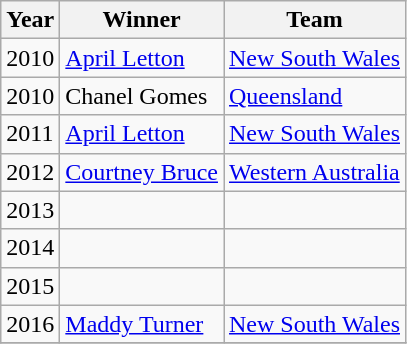<table class="wikitable collapsible">
<tr>
<th>Year</th>
<th>Winner</th>
<th>Team</th>
</tr>
<tr>
<td>2010</td>
<td><a href='#'>April Letton</a> <em></em></td>
<td><a href='#'>New South Wales</a></td>
</tr>
<tr>
<td>2010</td>
<td>Chanel Gomes <em></em></td>
<td><a href='#'>Queensland</a></td>
</tr>
<tr>
<td>2011</td>
<td><a href='#'>April Letton</a></td>
<td><a href='#'>New South Wales</a></td>
</tr>
<tr>
<td>2012</td>
<td><a href='#'>Courtney Bruce</a></td>
<td><a href='#'>Western Australia</a></td>
</tr>
<tr>
<td>2013</td>
<td></td>
<td></td>
</tr>
<tr>
<td>2014</td>
<td></td>
<td></td>
</tr>
<tr>
<td>2015</td>
<td></td>
<td></td>
</tr>
<tr>
<td>2016</td>
<td><a href='#'>Maddy Turner</a></td>
<td><a href='#'>New South Wales</a></td>
</tr>
<tr>
</tr>
</table>
